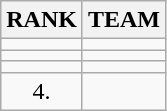<table class="wikitable">
<tr>
<th>RANK</th>
<th>TEAM</th>
</tr>
<tr>
<td align="center"></td>
<td></td>
</tr>
<tr>
<td align="center"></td>
<td></td>
</tr>
<tr>
<td align="center"></td>
<td></td>
</tr>
<tr>
<td align="center">4.</td>
<td></td>
</tr>
</table>
